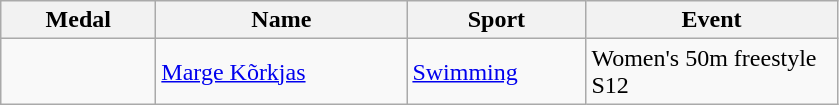<table class="wikitable">
<tr>
<th style="width:6em">Medal</th>
<th style="width:10em">Name</th>
<th style="width:7em">Sport</th>
<th style="width:10em">Event</th>
</tr>
<tr>
<td></td>
<td><a href='#'>Marge Kõrkjas</a></td>
<td><a href='#'>Swimming</a></td>
<td>Women's 50m freestyle S12</td>
</tr>
</table>
